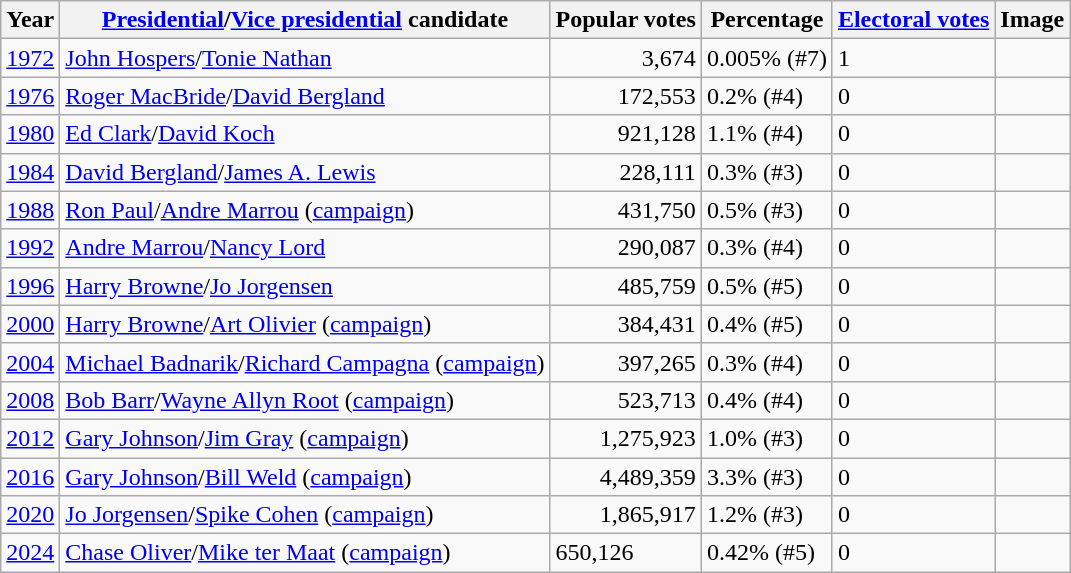<table class="wikitable sortable">
<tr>
<th>Year</th>
<th><a href='#'>Presidential</a>/<a href='#'>Vice presidential</a> candidate</th>
<th>Popular votes</th>
<th>Percentage</th>
<th><a href='#'>Electoral votes</a></th>
<th>Image</th>
</tr>
<tr>
<td><a href='#'>1972</a></td>
<td><a href='#'>John Hospers</a>/<a href='#'>Tonie Nathan</a></td>
<td style="text-align:right">3,674</td>
<td>0.005% (#7)</td>
<td>1</td>
<td></td>
</tr>
<tr>
<td><a href='#'>1976</a></td>
<td><a href='#'>Roger MacBride</a>/<a href='#'>David Bergland</a></td>
<td style="text-align:right">172,553</td>
<td>0.2% (#4)</td>
<td>0</td>
<td></td>
</tr>
<tr>
<td><a href='#'>1980</a></td>
<td><a href='#'>Ed Clark</a>/<a href='#'>David Koch</a></td>
<td style="text-align:right">921,128</td>
<td>1.1% (#4)</td>
<td>0</td>
<td></td>
</tr>
<tr>
<td><a href='#'>1984</a></td>
<td><a href='#'>David Bergland</a>/<a href='#'>James A. Lewis</a></td>
<td style="text-align:right">228,111</td>
<td>0.3% (#3)</td>
<td>0</td>
<td></td>
</tr>
<tr>
<td><a href='#'>1988</a></td>
<td><a href='#'>Ron Paul</a>/<a href='#'>Andre Marrou</a> (<a href='#'>campaign</a>)</td>
<td style="text-align:right">431,750</td>
<td>0.5% (#3)</td>
<td>0</td>
<td></td>
</tr>
<tr>
<td><a href='#'>1992</a></td>
<td><a href='#'>Andre Marrou</a>/<a href='#'>Nancy Lord</a></td>
<td style="text-align:right">290,087</td>
<td>0.3% (#4)</td>
<td>0</td>
<td></td>
</tr>
<tr>
<td><a href='#'>1996</a></td>
<td><a href='#'>Harry Browne</a>/<a href='#'>Jo Jorgensen</a></td>
<td style="text-align:right">485,759</td>
<td>0.5% (#5)</td>
<td>0</td>
<td></td>
</tr>
<tr>
<td><a href='#'>2000</a></td>
<td><a href='#'>Harry Browne</a>/<a href='#'>Art Olivier</a> (<a href='#'>campaign</a>)</td>
<td style="text-align:right">384,431</td>
<td>0.4% (#5)</td>
<td>0</td>
<td></td>
</tr>
<tr>
<td><a href='#'>2004</a></td>
<td><a href='#'>Michael Badnarik</a>/<a href='#'>Richard Campagna</a> (<a href='#'>campaign</a>)</td>
<td style="text-align:right">397,265</td>
<td>0.3% (#4)</td>
<td>0</td>
<td></td>
</tr>
<tr>
<td><a href='#'>2008</a></td>
<td><a href='#'>Bob Barr</a>/<a href='#'>Wayne Allyn Root</a> (<a href='#'>campaign</a>)</td>
<td style="text-align:right">523,713</td>
<td>0.4% (#4)</td>
<td>0</td>
<td></td>
</tr>
<tr>
<td><a href='#'>2012</a></td>
<td><a href='#'>Gary Johnson</a>/<a href='#'>Jim Gray</a> (<a href='#'>campaign</a>)</td>
<td style="text-align:right">1,275,923</td>
<td>1.0% (#3)</td>
<td>0</td>
<td></td>
</tr>
<tr>
<td><a href='#'>2016</a></td>
<td><a href='#'>Gary Johnson</a>/<a href='#'>Bill Weld</a> (<a href='#'>campaign</a>)</td>
<td style="text-align:right">4,489,359</td>
<td>3.3% (#3)</td>
<td>0</td>
<td></td>
</tr>
<tr>
<td><a href='#'>2020</a></td>
<td><a href='#'>Jo Jorgensen</a>/<a href='#'>Spike Cohen</a> (<a href='#'>campaign</a>)</td>
<td style="text-align:right">1,865,917</td>
<td>1.2% (#3)</td>
<td>0</td>
<td></td>
</tr>
<tr>
<td><a href='#'>2024</a></td>
<td><a href='#'>Chase Oliver</a>/<a href='#'>Mike ter Maat</a> (<a href='#'>campaign</a>)</td>
<td>650,126</td>
<td>0.42% (#5)</td>
<td>0</td>
<td></td>
</tr>
</table>
